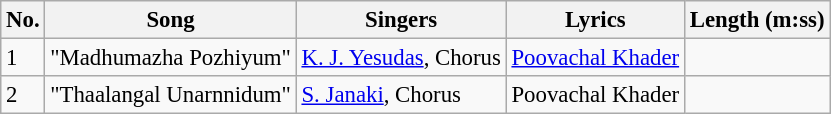<table class="wikitable" style="font-size:95%;">
<tr>
<th>No.</th>
<th>Song</th>
<th>Singers</th>
<th>Lyrics</th>
<th>Length (m:ss)</th>
</tr>
<tr>
<td>1</td>
<td>"Madhumazha Pozhiyum"</td>
<td><a href='#'>K. J. Yesudas</a>, Chorus</td>
<td><a href='#'>Poovachal Khader</a></td>
<td></td>
</tr>
<tr>
<td>2</td>
<td>"Thaalangal Unarnnidum"</td>
<td><a href='#'>S. Janaki</a>, Chorus</td>
<td>Poovachal Khader</td>
<td></td>
</tr>
</table>
